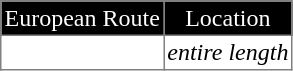<table border=1 cellpadding=2 style="margin-left:1em; margin-bottom: 1em; color: black; border-collapse: collapse;">
<tr align="center" bgcolor="000000" style="color: white">
<td>European Route</td>
<td>Location</td>
</tr>
<tr>
<td></td>
<td><em>entire length</em></td>
</tr>
</table>
